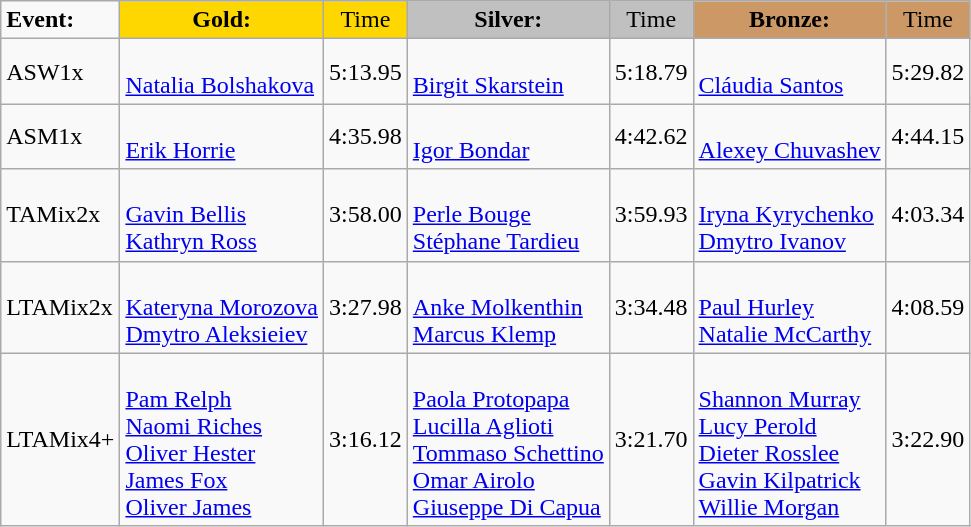<table class="wikitable">
<tr>
<td><strong>Event:</strong></td>
<td style="text-align:center;background-color:gold;"><strong>Gold:</strong></td>
<td style="text-align:center;background-color:gold;">Time</td>
<td style="text-align:center;background-color:silver;"><strong>Silver:</strong></td>
<td style="text-align:center;background-color:silver;">Time</td>
<td style="text-align:center;background-color:#CC9966;"><strong>Bronze:</strong></td>
<td style="text-align:center;background-color:#CC9966;">Time</td>
</tr>
<tr>
<td>ASW1x</td>
<td><br><a href='#'>Natalia Bolshakova</a></td>
<td>5:13.95</td>
<td><br><a href='#'>Birgit Skarstein</a></td>
<td>5:18.79</td>
<td><br><a href='#'>Cláudia Santos</a></td>
<td>5:29.82</td>
</tr>
<tr>
<td>ASM1x</td>
<td><br><a href='#'>Erik Horrie</a></td>
<td>4:35.98</td>
<td><br><a href='#'>Igor Bondar</a></td>
<td>4:42.62</td>
<td><br><a href='#'>Alexey Chuvashev</a></td>
<td>4:44.15</td>
</tr>
<tr>
<td>TAMix2x</td>
<td><br><a href='#'>Gavin Bellis</a><br><a href='#'>Kathryn Ross</a></td>
<td>3:58.00</td>
<td><br><a href='#'>Perle Bouge</a><br><a href='#'>Stéphane Tardieu</a></td>
<td>3:59.93</td>
<td><br><a href='#'>Iryna Kyrychenko</a><br><a href='#'>Dmytro Ivanov</a></td>
<td>4:03.34</td>
</tr>
<tr>
<td>LTAMix2x</td>
<td><br><a href='#'>Kateryna Morozova</a><br><a href='#'>Dmytro Aleksieiev</a></td>
<td>3:27.98</td>
<td><br><a href='#'>Anke Molkenthin</a><br><a href='#'>Marcus Klemp</a></td>
<td>3:34.48</td>
<td><br><a href='#'>Paul Hurley</a><br><a href='#'>Natalie McCarthy</a></td>
<td>4:08.59</td>
</tr>
<tr>
<td>LTAMix4+</td>
<td><br><a href='#'>Pam Relph</a><br><a href='#'>Naomi Riches</a><br><a href='#'>Oliver Hester</a><br><a href='#'>James Fox</a><br><a href='#'>Oliver James</a></td>
<td>3:16.12</td>
<td><br><a href='#'>Paola Protopapa</a><br><a href='#'>Lucilla Aglioti</a><br><a href='#'>Tommaso Schettino</a><br><a href='#'>Omar Airolo</a><br><a href='#'>Giuseppe Di Capua</a></td>
<td>3:21.70</td>
<td><br><a href='#'>Shannon Murray</a><br><a href='#'>Lucy Perold</a><br><a href='#'>Dieter Rosslee</a><br><a href='#'>Gavin Kilpatrick</a><br><a href='#'>Willie Morgan</a></td>
<td>3:22.90</td>
</tr>
</table>
